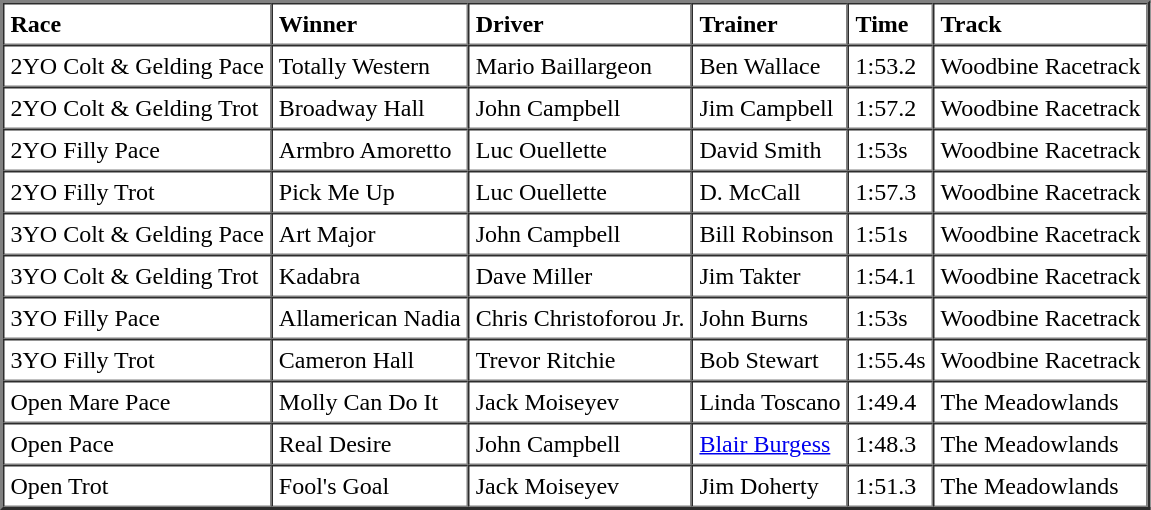<table cellspacing="0" cellpadding="4" border="2">
<tr>
<td><strong>Race</strong></td>
<td><strong>Winner</strong></td>
<td><strong>Driver</strong></td>
<td><strong>Trainer</strong></td>
<td><strong>Time</strong></td>
<td><strong>Track</strong></td>
</tr>
<tr>
<td>2YO Colt & Gelding Pace</td>
<td>Totally Western</td>
<td>Mario Baillargeon</td>
<td>Ben Wallace</td>
<td>1:53.2</td>
<td>Woodbine Racetrack</td>
</tr>
<tr>
<td>2YO Colt & Gelding Trot</td>
<td>Broadway Hall</td>
<td>John Campbell</td>
<td>Jim Campbell</td>
<td>1:57.2</td>
<td>Woodbine Racetrack</td>
</tr>
<tr>
<td>2YO Filly Pace</td>
<td>Armbro Amoretto</td>
<td>Luc Ouellette</td>
<td>David Smith</td>
<td>1:53s</td>
<td>Woodbine Racetrack</td>
</tr>
<tr>
<td>2YO Filly Trot</td>
<td>Pick Me Up</td>
<td>Luc Ouellette</td>
<td>D. McCall</td>
<td>1:57.3</td>
<td>Woodbine Racetrack</td>
</tr>
<tr>
<td>3YO Colt & Gelding Pace</td>
<td>Art Major</td>
<td>John Campbell</td>
<td>Bill Robinson</td>
<td>1:51s</td>
<td>Woodbine Racetrack</td>
</tr>
<tr>
<td>3YO Colt & Gelding Trot</td>
<td>Kadabra</td>
<td>Dave Miller</td>
<td>Jim Takter</td>
<td>1:54.1</td>
<td>Woodbine Racetrack</td>
</tr>
<tr>
<td>3YO Filly Pace</td>
<td>Allamerican Nadia</td>
<td>Chris Christoforou Jr.</td>
<td>John Burns</td>
<td>1:53s</td>
<td>Woodbine Racetrack</td>
</tr>
<tr>
<td>3YO Filly Trot</td>
<td>Cameron Hall</td>
<td>Trevor Ritchie</td>
<td>Bob Stewart</td>
<td>1:55.4s</td>
<td>Woodbine Racetrack</td>
</tr>
<tr>
<td>Open Mare Pace</td>
<td>Molly Can Do It</td>
<td>Jack Moiseyev</td>
<td>Linda Toscano</td>
<td>1:49.4</td>
<td>The Meadowlands</td>
</tr>
<tr>
<td>Open Pace</td>
<td>Real Desire</td>
<td>John Campbell</td>
<td><a href='#'>Blair Burgess</a></td>
<td>1:48.3</td>
<td>The Meadowlands</td>
</tr>
<tr>
<td>Open Trot</td>
<td>Fool's Goal</td>
<td>Jack Moiseyev</td>
<td>Jim Doherty</td>
<td>1:51.3</td>
<td>The Meadowlands</td>
</tr>
</table>
